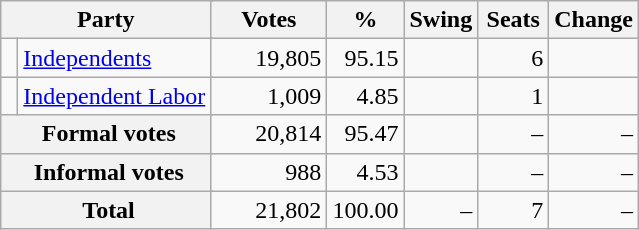<table class="wikitable" style="text-align:right; margin-bottom:0">
<tr>
<th style="width:10px" colspan=3>Party</th>
<th style="width:70px;">Votes</th>
<th style="width:40px;">%</th>
<th style="width:40px;">Swing</th>
<th style="width:40px;">Seats</th>
<th style="width:40px;">Change</th>
</tr>
<tr>
<td> </td>
<td style="text-align:left;" colspan="2"><a href='#'>Independents</a></td>
<td>19,805</td>
<td>95.15</td>
<td></td>
<td>6</td>
<td></td>
</tr>
<tr>
<td> </td>
<td style="text-align:left;" colspan="2"><a href='#'>Independent Labor</a></td>
<td>1,009</td>
<td>4.85</td>
<td></td>
<td>1</td>
<td></td>
</tr>
<tr>
<th colspan="3" rowspan="1"> Formal votes</th>
<td>20,814</td>
<td>95.47</td>
<td></td>
<td>–</td>
<td>–</td>
</tr>
<tr>
<th colspan="3" rowspan="1"> Informal votes</th>
<td>988</td>
<td>4.53</td>
<td></td>
<td>–</td>
<td>–</td>
</tr>
<tr>
<th colspan="3" rowspan="1"> Total</th>
<td>21,802</td>
<td>100.00</td>
<td>–</td>
<td>7</td>
<td>–</td>
</tr>
</table>
